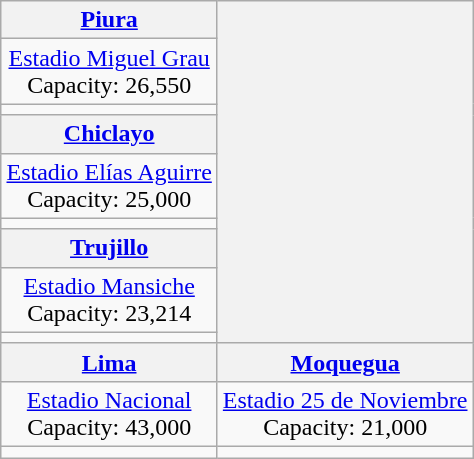<table class="wikitable" style="margin:1em auto; text-align:center;">
<tr>
<th><a href='#'>Piura</a></th>
<th rowspan="9"><br></th>
</tr>
<tr>
<td><a href='#'>Estadio Miguel Grau</a><br>Capacity: 26,550</td>
</tr>
<tr>
<td></td>
</tr>
<tr>
<th><a href='#'>Chiclayo</a></th>
</tr>
<tr>
<td><a href='#'>Estadio Elías Aguirre</a><br>Capacity: 25,000</td>
</tr>
<tr>
<td></td>
</tr>
<tr>
<th><a href='#'>Trujillo</a></th>
</tr>
<tr>
<td><a href='#'>Estadio Mansiche</a><br>Capacity: 23,214</td>
</tr>
<tr>
<td></td>
</tr>
<tr>
<th><a href='#'>Lima</a></th>
<th><a href='#'>Moquegua</a></th>
</tr>
<tr>
<td><a href='#'>Estadio Nacional</a><br>Capacity: 43,000</td>
<td><a href='#'>Estadio 25 de Noviembre</a><br>Capacity: 21,000</td>
</tr>
<tr>
<td></td>
<td></td>
</tr>
</table>
